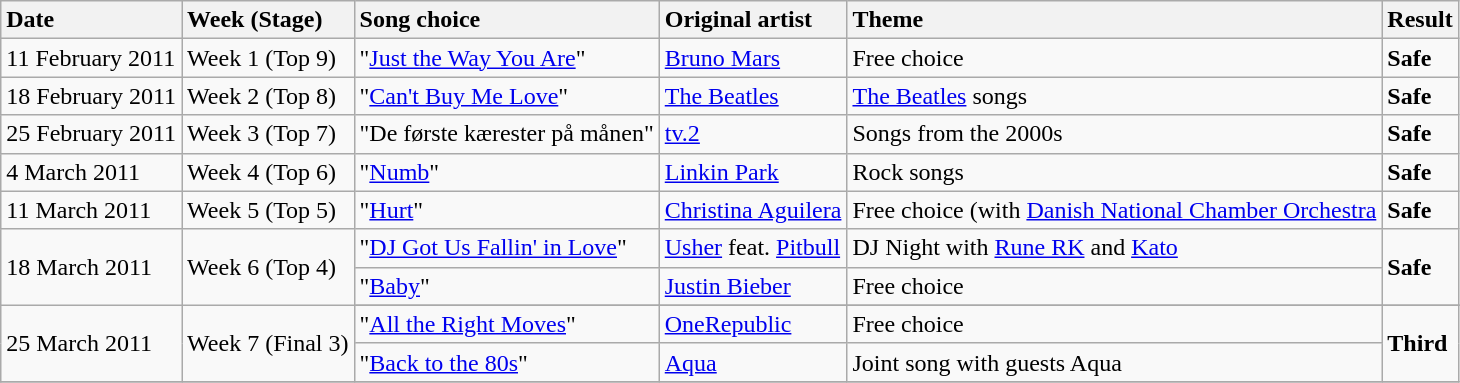<table class="wikitable">
<tr>
<th style="text-align:left">Date</th>
<th style="text-align:left">Week (Stage)</th>
<th style="text-align:left">Song choice</th>
<th style="text-align:left">Original artist</th>
<th style="text-align:left">Theme</th>
<th style="text-align:left">Result</th>
</tr>
<tr>
<td>11 February 2011</td>
<td>Week 1 (Top 9)</td>
<td>"<a href='#'>Just the Way You Are</a>"</td>
<td><a href='#'>Bruno Mars</a></td>
<td>Free choice</td>
<td><strong>Safe</strong></td>
</tr>
<tr>
<td>18 February 2011</td>
<td>Week 2 (Top 8)</td>
<td>"<a href='#'>Can't Buy Me Love</a>"</td>
<td><a href='#'>The Beatles</a></td>
<td><a href='#'>The Beatles</a> songs</td>
<td><strong>Safe</strong></td>
</tr>
<tr>
<td>25 February 2011</td>
<td>Week 3 (Top 7)</td>
<td>"De første kærester på månen"</td>
<td><a href='#'>tv.2</a></td>
<td>Songs from the 2000s</td>
<td><strong>Safe</strong></td>
</tr>
<tr>
<td>4 March 2011</td>
<td>Week 4 (Top 6)</td>
<td>"<a href='#'>Numb</a>"</td>
<td><a href='#'>Linkin Park</a></td>
<td>Rock songs</td>
<td><strong>Safe</strong></td>
</tr>
<tr>
<td>11 March 2011</td>
<td>Week 5 (Top 5)</td>
<td>"<a href='#'>Hurt</a>"</td>
<td><a href='#'>Christina Aguilera</a></td>
<td>Free choice (with <a href='#'>Danish National Chamber Orchestra</a></td>
<td><strong>Safe</strong></td>
</tr>
<tr>
<td rowspan=2>18 March 2011</td>
<td rowspan=2>Week 6 (Top 4)</td>
<td>"<a href='#'>DJ Got Us Fallin' in Love</a>"</td>
<td><a href='#'>Usher</a> feat. <a href='#'>Pitbull</a></td>
<td>DJ Night with <a href='#'>Rune RK</a> and <a href='#'>Kato</a></td>
<td rowspan=2><strong>Safe</strong></td>
</tr>
<tr>
<td>"<a href='#'>Baby</a>"</td>
<td><a href='#'>Justin Bieber</a></td>
<td>Free choice</td>
</tr>
<tr>
<td rowspan=3>25 March 2011</td>
<td rowspan=3>Week 7 (Final 3)</td>
</tr>
<tr>
<td>"<a href='#'>All the Right Moves</a>"</td>
<td><a href='#'>OneRepublic</a></td>
<td>Free choice</td>
<td rowspan=2><strong>Third</strong></td>
</tr>
<tr>
<td>"<a href='#'>Back to the 80s</a>"</td>
<td><a href='#'>Aqua</a></td>
<td>Joint song with guests Aqua</td>
</tr>
<tr>
</tr>
</table>
